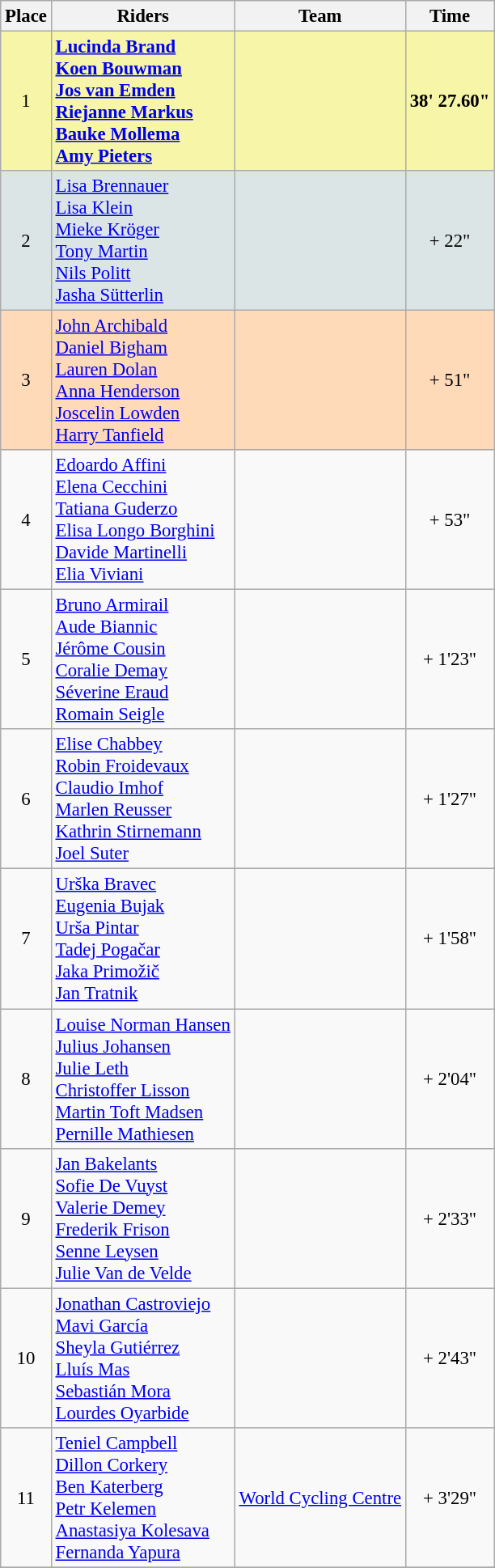<table class="wikitable" style="font-size:95%;">
<tr>
<th>Place</th>
<th>Riders</th>
<th>Team</th>
<th>Time</th>
</tr>
<tr style="background-color:#F7F6A8">
<td align=center>1</td>
<td><strong><a href='#'>Lucinda Brand</a><br><a href='#'>Koen Bouwman</a><br><a href='#'>Jos van Emden</a><br><a href='#'>Riejanne Markus</a><br><a href='#'>Bauke Mollema</a><br><a href='#'>Amy Pieters</a></strong></td>
<td></td>
<td align=center><strong>38' 27.60"</strong></td>
</tr>
<tr style="background-color:#DCE5E5">
<td align=center>2</td>
<td><a href='#'>Lisa Brennauer</a><br><a href='#'>Lisa Klein</a><br><a href='#'>Mieke Kröger</a><br><a href='#'>Tony Martin</a><br><a href='#'>Nils Politt</a><br><a href='#'>Jasha Sütterlin</a></td>
<td></td>
<td align=center>+ 22"</td>
</tr>
<tr style="background-color:#FFDAB9">
<td align=center>3</td>
<td><a href='#'>John Archibald</a><br><a href='#'>Daniel Bigham</a><br><a href='#'>Lauren Dolan</a><br><a href='#'>Anna Henderson</a><br><a href='#'>Joscelin Lowden</a><br><a href='#'>Harry Tanfield</a></td>
<td></td>
<td align=center>+ 51"</td>
</tr>
<tr>
<td align=center>4</td>
<td><a href='#'>Edoardo Affini</a><br><a href='#'>Elena Cecchini</a><br><a href='#'>Tatiana Guderzo</a><br><a href='#'>Elisa Longo Borghini</a><br><a href='#'>Davide Martinelli</a><br><a href='#'>Elia Viviani</a></td>
<td></td>
<td align=center>+ 53"</td>
</tr>
<tr>
<td align=center>5</td>
<td><a href='#'>Bruno Armirail</a><br><a href='#'>Aude Biannic</a><br><a href='#'>Jérôme Cousin</a><br><a href='#'>Coralie Demay</a><br><a href='#'>Séverine Eraud</a><br><a href='#'>Romain Seigle</a></td>
<td></td>
<td align=center>+ 1'23"</td>
</tr>
<tr>
<td align=center>6</td>
<td><a href='#'>Elise Chabbey</a><br><a href='#'>Robin Froidevaux</a><br><a href='#'>Claudio Imhof</a><br><a href='#'>Marlen Reusser</a><br><a href='#'>Kathrin Stirnemann</a><br><a href='#'>Joel Suter</a></td>
<td></td>
<td align=center>+ 1'27"</td>
</tr>
<tr>
<td align=center>7</td>
<td><a href='#'>Urška Bravec</a><br><a href='#'>Eugenia Bujak</a><br><a href='#'>Urša Pintar</a><br><a href='#'>Tadej Pogačar</a><br><a href='#'>Jaka Primožič</a><br><a href='#'>Jan Tratnik</a></td>
<td></td>
<td align=center>+ 1'58"</td>
</tr>
<tr>
<td align=center>8</td>
<td><a href='#'>Louise Norman Hansen</a><br><a href='#'>Julius Johansen</a><br><a href='#'>Julie Leth</a><br><a href='#'>Christoffer Lisson</a><br><a href='#'>Martin Toft Madsen</a><br><a href='#'>Pernille Mathiesen</a></td>
<td></td>
<td align=center>+ 2'04"</td>
</tr>
<tr>
<td align=center>9</td>
<td><a href='#'>Jan Bakelants</a><br><a href='#'>Sofie De Vuyst</a><br><a href='#'>Valerie Demey</a><br><a href='#'>Frederik Frison</a><br><a href='#'>Senne Leysen</a><br><a href='#'>Julie Van de Velde</a></td>
<td></td>
<td align=center>+ 2'33"</td>
</tr>
<tr>
<td align=center>10</td>
<td><a href='#'>Jonathan Castroviejo</a><br><a href='#'>Mavi García</a><br><a href='#'>Sheyla Gutiérrez</a><br><a href='#'>Lluís Mas</a><br><a href='#'>Sebastián Mora</a><br><a href='#'>Lourdes Oyarbide</a></td>
<td></td>
<td align=center>+ 2'43"</td>
</tr>
<tr>
<td align=center>11</td>
<td> <a href='#'>Teniel Campbell</a><br> <a href='#'>Dillon Corkery</a><br> <a href='#'>Ben Katerberg</a><br> <a href='#'>Petr Kelemen</a><br> <a href='#'>Anastasiya Kolesava</a><br> <a href='#'>Fernanda Yapura</a></td>
<td><a href='#'>World Cycling Centre</a></td>
<td align=center>+ 3'29"</td>
</tr>
<tr>
</tr>
</table>
